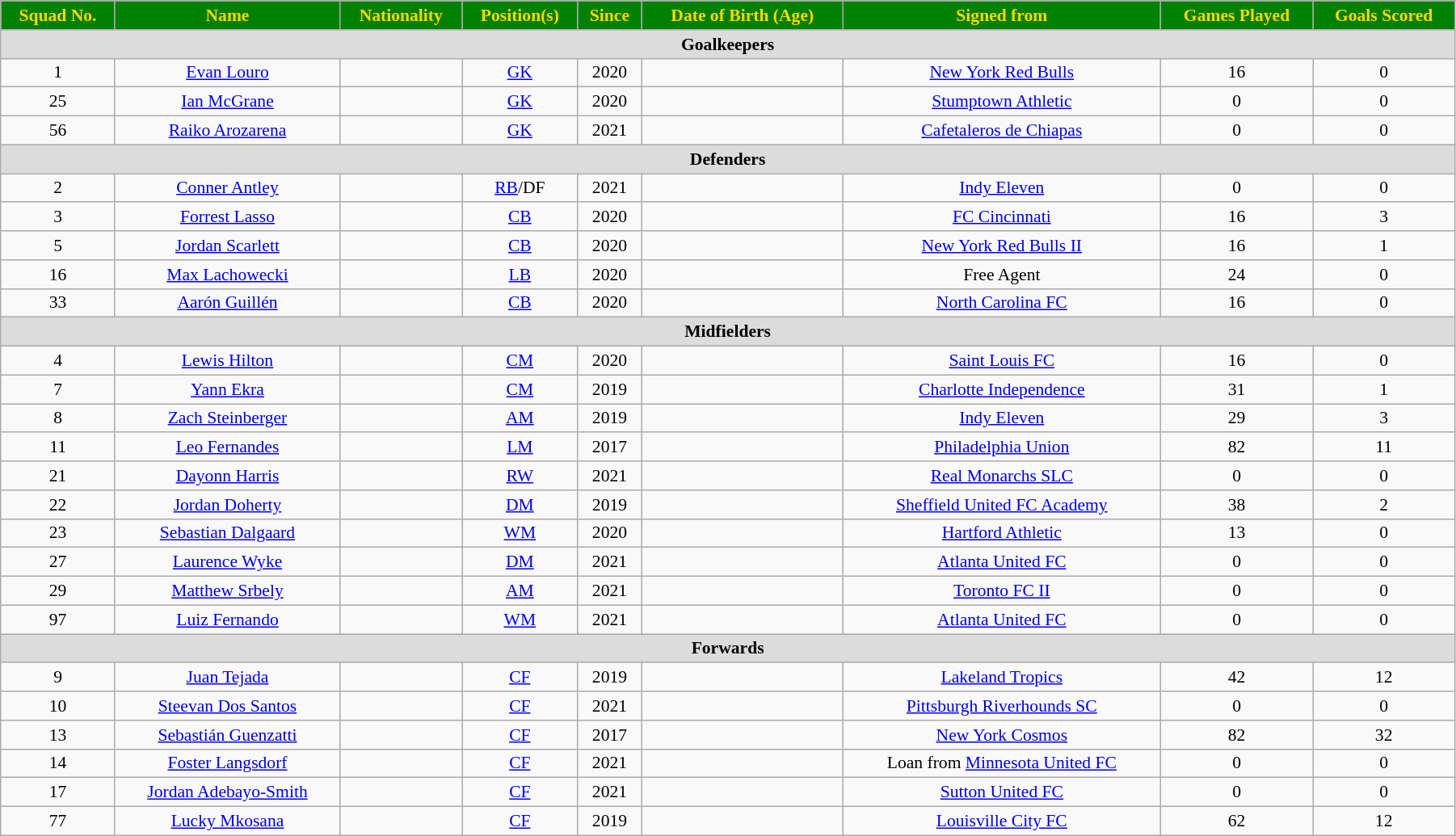<table class="wikitable" style="text-align:center; font-size:90%; width:95%;">
<tr>
<th style="background:green; color:gold;  border:1px solid #gold; text-align:center;">Squad No.</th>
<th style="background:green; color:gold;  border:1px solid #gold; text-align:center;">Name</th>
<th style="background:green; color:gold;  border:1px solid #gold; text-align:center;">Nationality</th>
<th style="background:green; color:gold;  border:1px solid #gold; text-align:center;">Position(s)</th>
<th style="background:green; color:gold;  border:1px solid #gold; text-align:center;">Since</th>
<th style="background:green; color:gold;  border:1px solid #gold; text-align:center;">Date of Birth (Age)</th>
<th style="background:green; color:gold;  border:1px solid #gold; text-align:center;">Signed from</th>
<th style="background:green; color:gold;  border:1px solid #gold; text-align:center;">Games Played</th>
<th style="background:green; color:gold;  border:1px solid #gold; text-align:center;">Goals Scored</th>
</tr>
<tr>
<th colspan="9" style="background:#dcdcdc; text-align:center;">Goalkeepers</th>
</tr>
<tr>
<td>1</td>
<td><a href='#'>Evan Louro</a></td>
<td></td>
<td><a href='#'>GK</a></td>
<td>2020</td>
<td></td>
<td><a href='#'>New York Red Bulls</a></td>
<td>16</td>
<td>0</td>
</tr>
<tr>
<td>25</td>
<td><a href='#'>Ian McGrane</a></td>
<td></td>
<td><a href='#'>GK</a></td>
<td>2020</td>
<td></td>
<td><a href='#'>Stumptown Athletic</a></td>
<td>0</td>
<td>0</td>
</tr>
<tr>
<td>56</td>
<td><a href='#'>Raiko Arozarena</a></td>
<td></td>
<td><a href='#'>GK</a></td>
<td>2021</td>
<td></td>
<td><a href='#'>Cafetaleros de Chiapas</a></td>
<td>0</td>
<td>0</td>
</tr>
<tr>
<th colspan="9" style="background:#dcdcdc; text-align:center;">Defenders</th>
</tr>
<tr>
<td>2</td>
<td><a href='#'>Conner Antley</a></td>
<td></td>
<td><a href='#'>RB</a>/DF</td>
<td>2021</td>
<td></td>
<td><a href='#'>Indy Eleven</a></td>
<td>0</td>
<td>0</td>
</tr>
<tr>
<td>3</td>
<td><a href='#'>Forrest Lasso</a></td>
<td></td>
<td><a href='#'>CB</a></td>
<td>2020</td>
<td></td>
<td><a href='#'>FC Cincinnati</a></td>
<td>16</td>
<td>3</td>
</tr>
<tr>
<td>5</td>
<td><a href='#'>Jordan Scarlett</a></td>
<td></td>
<td><a href='#'>CB</a></td>
<td>2020</td>
<td></td>
<td><a href='#'>New York Red Bulls II</a></td>
<td>16</td>
<td>1</td>
</tr>
<tr>
<td>16</td>
<td><a href='#'>Max Lachowecki</a></td>
<td></td>
<td><a href='#'>LB</a></td>
<td>2020</td>
<td></td>
<td>Free Agent</td>
<td>24</td>
<td>0</td>
</tr>
<tr>
<td>33</td>
<td><a href='#'>Aarón Guillén</a></td>
<td></td>
<td><a href='#'>CB</a></td>
<td>2020</td>
<td></td>
<td><a href='#'>North Carolina FC</a></td>
<td>16</td>
<td>0</td>
</tr>
<tr>
<th colspan="9" style="background:#dcdcdc; text-align:center;">Midfielders</th>
</tr>
<tr>
<td>4</td>
<td><a href='#'>Lewis Hilton</a></td>
<td></td>
<td><a href='#'>CM</a></td>
<td>2020</td>
<td></td>
<td><a href='#'>Saint Louis FC</a></td>
<td>16</td>
<td>0</td>
</tr>
<tr>
<td>7</td>
<td><a href='#'>Yann Ekra</a></td>
<td></td>
<td><a href='#'>CM</a></td>
<td>2019</td>
<td></td>
<td><a href='#'>Charlotte Independence</a></td>
<td>31</td>
<td>1</td>
</tr>
<tr>
<td>8</td>
<td><a href='#'>Zach Steinberger</a></td>
<td></td>
<td><a href='#'>AM</a></td>
<td>2019</td>
<td></td>
<td><a href='#'>Indy Eleven</a></td>
<td>29</td>
<td>3</td>
</tr>
<tr>
<td>11</td>
<td><a href='#'>Leo Fernandes</a></td>
<td></td>
<td><a href='#'>LM</a></td>
<td>2017</td>
<td></td>
<td><a href='#'>Philadelphia Union</a></td>
<td>82</td>
<td>11</td>
</tr>
<tr>
<td>21</td>
<td><a href='#'>Dayonn Harris</a></td>
<td></td>
<td><a href='#'>RW</a></td>
<td>2021</td>
<td></td>
<td><a href='#'>Real Monarchs SLC</a></td>
<td>0</td>
<td>0</td>
</tr>
<tr>
<td>22</td>
<td><a href='#'>Jordan Doherty</a></td>
<td></td>
<td><a href='#'>DM</a></td>
<td>2019</td>
<td></td>
<td><a href='#'>Sheffield United FC Academy</a></td>
<td>38</td>
<td>2</td>
</tr>
<tr>
<td>23</td>
<td><a href='#'>Sebastian Dalgaard</a></td>
<td></td>
<td><a href='#'>WM</a></td>
<td>2020</td>
<td></td>
<td><a href='#'>Hartford Athletic</a></td>
<td>13</td>
<td>0</td>
</tr>
<tr>
<td>27</td>
<td><a href='#'>Laurence Wyke</a></td>
<td></td>
<td><a href='#'>DM</a></td>
<td>2021</td>
<td></td>
<td><a href='#'>Atlanta United FC</a></td>
<td>0</td>
<td>0</td>
</tr>
<tr>
<td>29</td>
<td><a href='#'>Matthew Srbely</a></td>
<td></td>
<td><a href='#'>AM</a></td>
<td>2021</td>
<td></td>
<td><a href='#'>Toronto FC II</a></td>
<td>0</td>
<td>0</td>
</tr>
<tr>
<td>97</td>
<td><a href='#'>Luiz Fernando</a></td>
<td></td>
<td><a href='#'>WM</a></td>
<td>2021</td>
<td></td>
<td><a href='#'>Atlanta United FC</a></td>
<td>0</td>
<td>0</td>
</tr>
<tr>
<th colspan="9" style="background:#dcdcdc; text-align:center;">Forwards</th>
</tr>
<tr>
<td>9</td>
<td><a href='#'>Juan Tejada</a></td>
<td></td>
<td><a href='#'>CF</a></td>
<td>2019</td>
<td></td>
<td><a href='#'>Lakeland Tropics</a></td>
<td>42</td>
<td>12</td>
</tr>
<tr>
<td>10</td>
<td><a href='#'>Steevan Dos Santos</a></td>
<td></td>
<td><a href='#'>CF</a></td>
<td>2021</td>
<td></td>
<td><a href='#'>Pittsburgh Riverhounds SC</a></td>
<td>0</td>
<td>0</td>
</tr>
<tr>
<td>13</td>
<td><a href='#'>Sebastián Guenzatti</a></td>
<td></td>
<td><a href='#'>CF</a></td>
<td>2017</td>
<td></td>
<td><a href='#'>New York Cosmos</a></td>
<td>82</td>
<td>32</td>
</tr>
<tr>
<td>14</td>
<td><a href='#'>Foster Langsdorf</a></td>
<td></td>
<td><a href='#'>CF</a></td>
<td>2021</td>
<td></td>
<td>Loan from <a href='#'>Minnesota United FC</a></td>
<td>0</td>
<td>0</td>
</tr>
<tr>
<td>17</td>
<td><a href='#'>Jordan Adebayo-Smith</a></td>
<td></td>
<td><a href='#'>CF</a></td>
<td>2021</td>
<td></td>
<td><a href='#'>Sutton United FC</a></td>
<td>0</td>
<td>0</td>
</tr>
<tr>
<td>77</td>
<td><a href='#'>Lucky Mkosana</a></td>
<td></td>
<td><a href='#'>CF</a></td>
<td>2019</td>
<td></td>
<td><a href='#'>Louisville City FC</a></td>
<td>62</td>
<td>12</td>
</tr>
</table>
